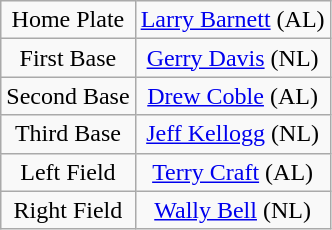<table class="wikitable" style="font-size: 100%; text-align:center;">
<tr>
<td>Home Plate</td>
<td><a href='#'>Larry Barnett</a> (AL)</td>
</tr>
<tr>
<td>First Base</td>
<td><a href='#'>Gerry Davis</a> (NL)</td>
</tr>
<tr>
<td>Second Base</td>
<td><a href='#'>Drew Coble</a> (AL)</td>
</tr>
<tr>
<td>Third Base</td>
<td><a href='#'>Jeff Kellogg</a> (NL)</td>
</tr>
<tr>
<td>Left Field</td>
<td><a href='#'>Terry Craft</a> (AL)</td>
</tr>
<tr>
<td>Right Field</td>
<td><a href='#'>Wally Bell</a> (NL)</td>
</tr>
</table>
